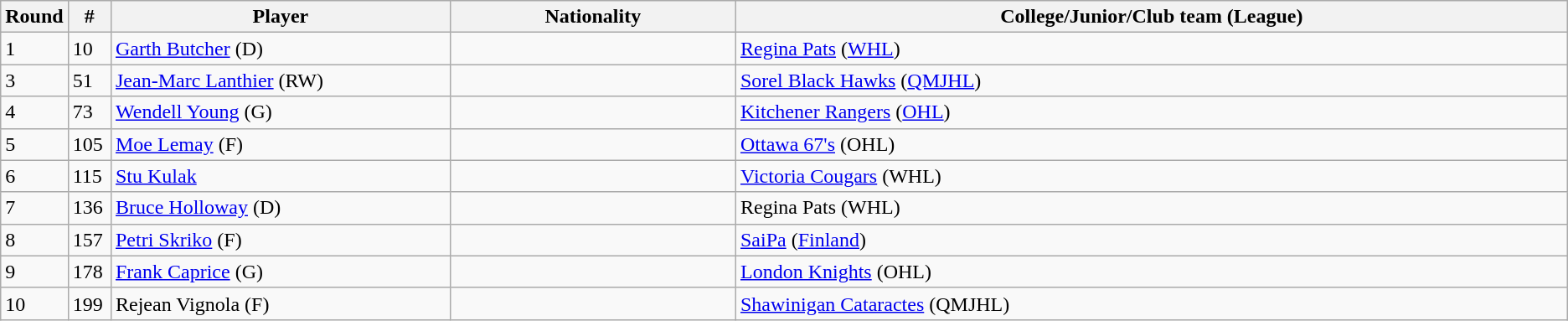<table class="wikitable">
<tr>
<th bgcolor="#DDDDFF" width="2.75%">Round</th>
<th bgcolor="#DDDDFF" width="2.75%">#</th>
<th bgcolor="#DDDDFF" width="22.0%">Player</th>
<th bgcolor="#DDDDFF" width="18.5%">Nationality</th>
<th bgcolor="#DDDDFF" width="100.0%">College/Junior/Club team (League)</th>
</tr>
<tr>
<td>1</td>
<td>10</td>
<td><a href='#'>Garth Butcher</a> (D)</td>
<td></td>
<td><a href='#'>Regina Pats</a> (<a href='#'>WHL</a>)</td>
</tr>
<tr>
<td>3</td>
<td>51</td>
<td><a href='#'>Jean-Marc Lanthier</a> (RW)</td>
<td></td>
<td><a href='#'>Sorel Black Hawks</a> (<a href='#'>QMJHL</a>)</td>
</tr>
<tr>
<td>4</td>
<td>73</td>
<td><a href='#'>Wendell Young</a> (G)</td>
<td></td>
<td><a href='#'>Kitchener Rangers</a> (<a href='#'>OHL</a>)</td>
</tr>
<tr>
<td>5</td>
<td>105</td>
<td><a href='#'>Moe Lemay</a> (F)</td>
<td></td>
<td><a href='#'>Ottawa 67's</a> (OHL)</td>
</tr>
<tr>
<td>6</td>
<td>115</td>
<td><a href='#'>Stu Kulak</a></td>
<td></td>
<td><a href='#'>Victoria Cougars</a> (WHL)</td>
</tr>
<tr>
<td>7</td>
<td>136</td>
<td><a href='#'>Bruce Holloway</a> (D)</td>
<td></td>
<td>Regina Pats (WHL)</td>
</tr>
<tr>
<td>8</td>
<td>157</td>
<td><a href='#'>Petri Skriko</a> (F)</td>
<td></td>
<td><a href='#'>SaiPa</a> (<a href='#'>Finland</a>)</td>
</tr>
<tr>
<td>9</td>
<td>178</td>
<td><a href='#'>Frank Caprice</a> (G)</td>
<td></td>
<td><a href='#'>London Knights</a> (OHL)</td>
</tr>
<tr>
<td>10</td>
<td>199</td>
<td>Rejean Vignola (F)</td>
<td></td>
<td><a href='#'>Shawinigan Cataractes</a> (QMJHL)</td>
</tr>
</table>
